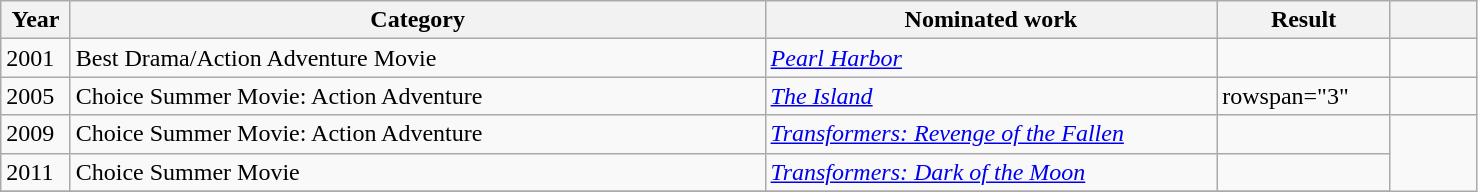<table class=wikitable>
<tr>
<th width=4%>Year</th>
<th width=40%>Category</th>
<th width=26%>Nominated work</th>
<th width=10%>Result</th>
<th width=5%></th>
</tr>
<tr>
<td>2001</td>
<td>Best Drama/Action Adventure Movie</td>
<td><em><a href='#'>Pearl Harbor</a></em></td>
<td></td>
<td></td>
</tr>
<tr>
<td>2005</td>
<td>Choice Summer Movie: Action Adventure</td>
<td><em><a href='#'>The Island</a></em></td>
<td>rowspan="3" </td>
<td></td>
</tr>
<tr>
<td>2009</td>
<td>Choice Summer Movie: Action Adventure</td>
<td><em><a href='#'>Transformers: Revenge of the Fallen</a></em></td>
<td></td>
</tr>
<tr>
<td>2011</td>
<td>Choice Summer Movie</td>
<td><em><a href='#'>Transformers: Dark of the Moon</a></em></td>
<td></td>
</tr>
<tr>
</tr>
</table>
